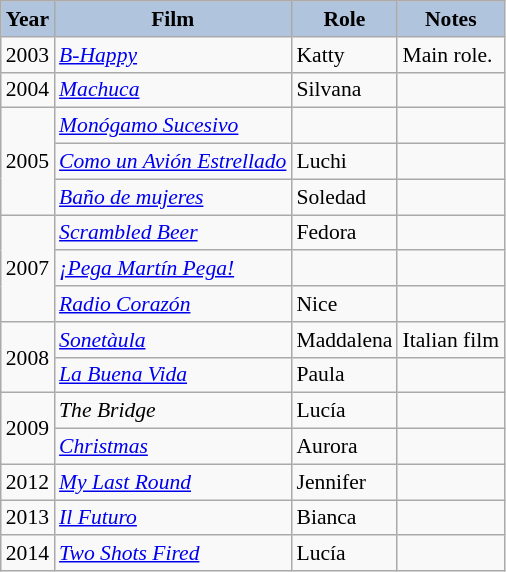<table class="wikitable" border="1" style="font-size: 90%;" ;>
<tr style="text-align:center;">
<th style="background:#b0c4de;">Year</th>
<th style="background:#b0c4de;">Film</th>
<th style="background:#b0c4de;">Role</th>
<th style="background:#b0c4de;">Notes</th>
</tr>
<tr>
<td>2003</td>
<td><em><a href='#'>B-Happy</a></em></td>
<td>Katty</td>
<td>Main role.</td>
</tr>
<tr>
<td>2004</td>
<td><em><a href='#'>Machuca</a></em></td>
<td>Silvana</td>
<td></td>
</tr>
<tr>
<td rowspan="3">2005</td>
<td><em><a href='#'>Monógamo Sucesivo</a></em></td>
<td></td>
<td></td>
</tr>
<tr>
<td><em><a href='#'>Como un Avión Estrellado</a></em></td>
<td>Luchi</td>
<td></td>
</tr>
<tr>
<td><em><a href='#'>Baño de mujeres</a></em></td>
<td>Soledad</td>
<td></td>
</tr>
<tr>
<td rowspan="3">2007</td>
<td><em><a href='#'>Scrambled Beer</a></em></td>
<td>Fedora</td>
<td></td>
</tr>
<tr>
<td><em><a href='#'>¡Pega Martín Pega!</a></em></td>
<td></td>
<td></td>
</tr>
<tr>
<td><em><a href='#'>Radio Corazón</a></em></td>
<td>Nice</td>
<td></td>
</tr>
<tr>
<td rowspan="2">2008</td>
<td><em><a href='#'>Sonetàula</a></em></td>
<td>Maddalena</td>
<td>Italian film</td>
</tr>
<tr>
<td><em><a href='#'>La Buena Vida</a></em></td>
<td>Paula</td>
<td></td>
</tr>
<tr>
<td rowspan="2">2009</td>
<td><em>The Bridge</em></td>
<td>Lucía</td>
<td></td>
</tr>
<tr>
<td><em><a href='#'>Christmas</a></em></td>
<td>Aurora</td>
<td></td>
</tr>
<tr>
<td>2012</td>
<td><em><a href='#'>My Last Round</a></em></td>
<td>Jennifer</td>
<td></td>
</tr>
<tr>
<td>2013</td>
<td><em><a href='#'>Il Futuro</a></em></td>
<td>Bianca</td>
<td></td>
</tr>
<tr>
<td>2014</td>
<td><em><a href='#'>Two Shots Fired</a></em></td>
<td>Lucía</td>
<td></td>
</tr>
</table>
